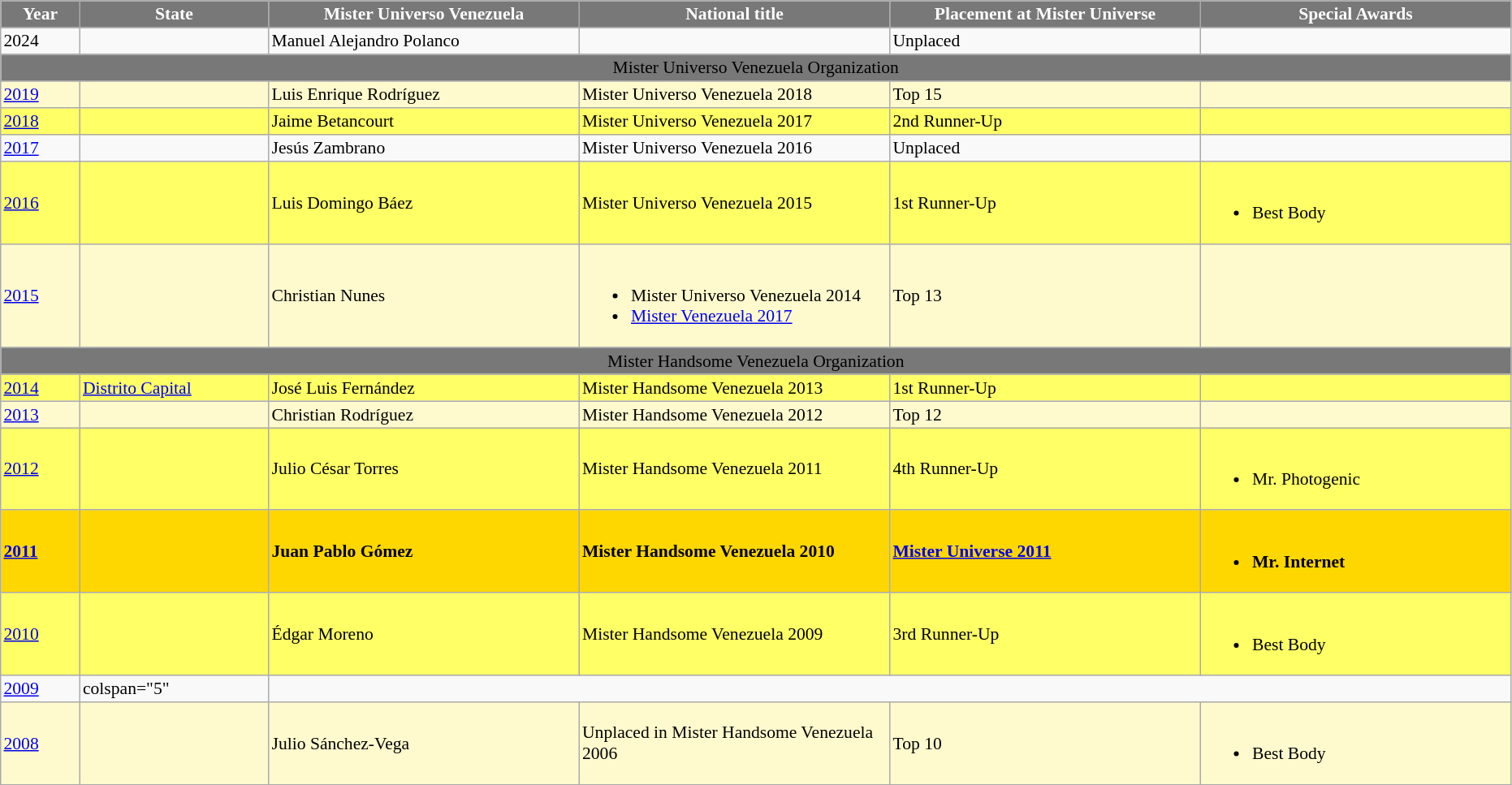<table class="sortable" border="5" cellpadding="2" cellspacing="0" align=" 0 1em 0 0" style="background: #f9f9f9; border: 1px #aaa solid; border-collapse: collapse; font-size: 90%">
<tr>
<th width="60" style="background-color:#787878;color:#FFFFFF;">Year</th>
<th width="150" style="background-color:#787878;color:#FFFFFF;">State</th>
<th width="250" style="background-color:#787878;color:#FFFFFF;">Mister Universo Venezuela</th>
<th width="250" style="background-color:#787878;color:#FFFFFF;">National title</th>
<th width="250" style="background-color:#787878;color:#FFFFFF;">Placement at Mister Universe</th>
<th width="250" style="background-color:#787878;color:#FFFFFF;">Special Awards</th>
</tr>
<tr>
<td>2024</td>
<td></td>
<td>Manuel Alejandro Polanco</td>
<td></td>
<td>Unplaced</td>
<td></td>
</tr>
<tr bgcolor="#787878" align="center">
<td colspan="6"><span>Mister Universo Venezuela Organization</span></td>
</tr>
<tr bgcolor="#FFFACD">
<td><a href='#'>2019</a></td>
<td></td>
<td>Luis Enrique Rodríguez</td>
<td>Mister Universo Venezuela 2018</td>
<td>Top 15</td>
<td></td>
</tr>
<tr bgcolor="#FFFF66">
<td><a href='#'>2018</a></td>
<td></td>
<td>Jaime Betancourt</td>
<td>Mister Universo Venezuela 2017</td>
<td>2nd Runner-Up</td>
<td></td>
</tr>
<tr>
<td><a href='#'>2017</a></td>
<td></td>
<td>Jesús Zambrano</td>
<td>Mister Universo Venezuela 2016</td>
<td>Unplaced</td>
<td></td>
</tr>
<tr bgcolor="#FFFF66">
<td><a href='#'>2016</a></td>
<td></td>
<td>Luis Domingo Báez</td>
<td>Mister Universo Venezuela 2015</td>
<td>1st Runner-Up</td>
<td><br><ul><li>Best Body</li></ul></td>
</tr>
<tr bgcolor="#FFFACD">
<td><a href='#'>2015</a></td>
<td></td>
<td>Christian Nunes</td>
<td><br><ul><li>Mister Universo Venezuela 2014</li><li><a href='#'>Mister Venezuela 2017</a></li></ul></td>
<td>Top 13</td>
<td></td>
</tr>
<tr bgcolor="#787878" align="center">
<td colspan="6"><span>Mister Handsome Venezuela Organization</span></td>
</tr>
<tr bgcolor="#FFFF66">
<td><a href='#'>2014</a></td>
<td> <a href='#'>Distrito Capital</a></td>
<td>José Luis Fernández</td>
<td>Mister Handsome Venezuela 2013</td>
<td>1st Runner-Up</td>
<td></td>
</tr>
<tr bgcolor="#FFFACD">
<td><a href='#'>2013</a></td>
<td></td>
<td>Christian Rodríguez</td>
<td>Mister Handsome Venezuela 2012</td>
<td>Top 12</td>
<td></td>
</tr>
<tr bgcolor="#FFFF66">
<td><a href='#'>2012</a></td>
<td></td>
<td>Julio César Torres</td>
<td>Mister Handsome Venezuela 2011</td>
<td>4th Runner-Up</td>
<td><br><ul><li>Mr. Photogenic</li></ul></td>
</tr>
<tr style="background-color:gold; font-weight: bold ">
<td><a href='#'>2011</a></td>
<td></td>
<td><strong>Juan Pablo Gómez</strong></td>
<td>Mister Handsome Venezuela 2010</td>
<td><strong><a href='#'>Mister Universe 2011</a></strong></td>
<td><br><ul><li><strong>Mr. Internet</strong></li></ul></td>
</tr>
<tr bgcolor="#FFFF66">
<td><a href='#'>2010</a></td>
<td></td>
<td>Édgar Moreno</td>
<td>Mister Handsome Venezuela 2009</td>
<td>3rd Runner-Up</td>
<td><br><ul><li>Best Body</li></ul></td>
</tr>
<tr>
<td><a href='#'>2009</a></td>
<td>colspan="5" </td>
</tr>
<tr bgcolor="#FFFACD">
<td><a href='#'>2008</a></td>
<td></td>
<td>Julio Sánchez-Vega</td>
<td>Unplaced in Mister Handsome Venezuela 2006</td>
<td>Top 10</td>
<td><br><ul><li>Best Body</li></ul></td>
</tr>
</table>
